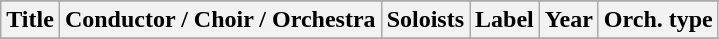<table class="wikitable sortable plainrowheaders" style="margin-right: 0;">
<tr>
</tr>
<tr>
<th scope="col">Title</th>
<th scope="col">Conductor / Choir / Orchestra</th>
<th scope="col">Soloists</th>
<th scope="col">Label</th>
<th scope="col">Year</th>
<th scope="col">Orch. type</th>
</tr>
<tr>
</tr>
</table>
